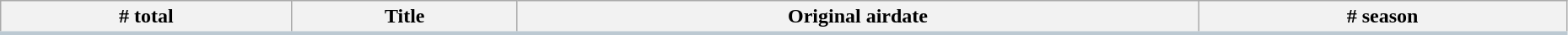<table class="wikitable plainrowheaders" style="width:98%;">
<tr style="border-bottom: 3px solid #bcc9d2;">
<th># total</th>
<th>Title</th>
<th>Original airdate</th>
<th># season<br>








</th>
</tr>
</table>
